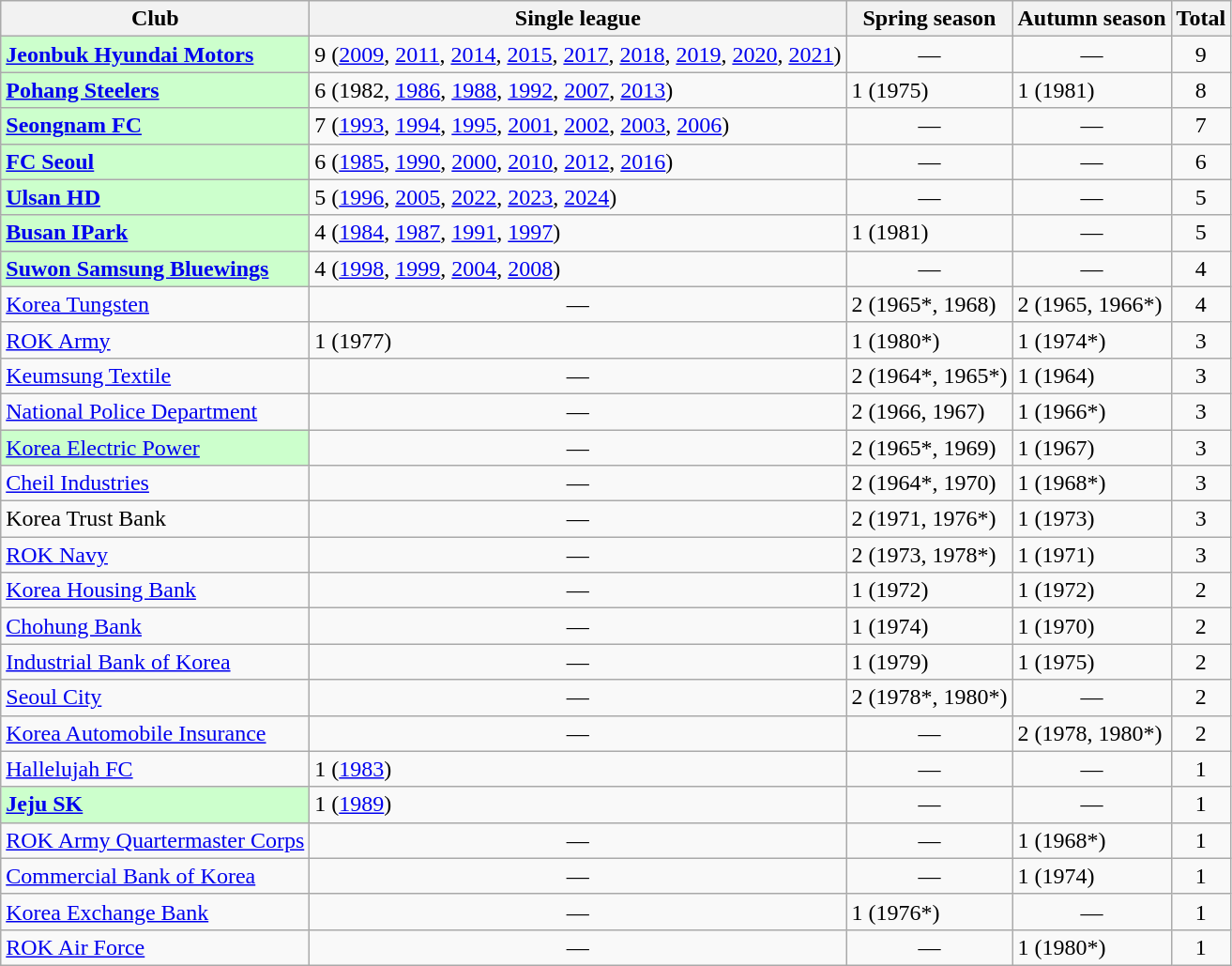<table class="wikitable sortable">
<tr>
<th>Club</th>
<th>Single league</th>
<th>Spring season</th>
<th>Autumn season</th>
<th>Total</th>
</tr>
<tr>
<td bgcolor="#ccffcc"><strong><a href='#'>Jeonbuk Hyundai Motors</a></strong></td>
<td>9 (<a href='#'>2009</a>, <a href='#'>2011</a>, <a href='#'>2014</a>, <a href='#'>2015</a>, <a href='#'>2017</a>, <a href='#'>2018</a>, <a href='#'>2019</a>, <a href='#'>2020</a>, <a href='#'>2021</a>)</td>
<td align="center">—</td>
<td align="center">—</td>
<td align="center">9</td>
</tr>
<tr>
<td bgcolor="#ccffcc"><strong><a href='#'>Pohang Steelers</a></strong></td>
<td>6 (1982, <a href='#'>1986</a>, <a href='#'>1988</a>, <a href='#'>1992</a>, <a href='#'>2007</a>, <a href='#'>2013</a>)</td>
<td>1 (1975)</td>
<td>1 (1981)</td>
<td align="center">8</td>
</tr>
<tr>
<td bgcolor="#ccffcc"><strong><a href='#'>Seongnam FC</a></strong></td>
<td>7 (<a href='#'>1993</a>, <a href='#'>1994</a>, <a href='#'>1995</a>, <a href='#'>2001</a>, <a href='#'>2002</a>, <a href='#'>2003</a>, <a href='#'>2006</a>)</td>
<td align="center">—</td>
<td align="center">—</td>
<td align="center">7</td>
</tr>
<tr>
<td bgcolor="#ccffcc"><strong><a href='#'>FC Seoul</a></strong></td>
<td>6 (<a href='#'>1985</a>, <a href='#'>1990</a>, <a href='#'>2000</a>, <a href='#'>2010</a>, <a href='#'>2012</a>, <a href='#'>2016</a>)</td>
<td align="center">—</td>
<td align="center">—</td>
<td align="center">6</td>
</tr>
<tr>
<td bgcolor="#ccffcc"><strong><a href='#'>Ulsan HD</a></strong></td>
<td>5 (<a href='#'>1996</a>, <a href='#'>2005</a>, <a href='#'>2022</a>, <a href='#'>2023</a>, <a href='#'>2024</a>)</td>
<td align="center">—</td>
<td align="center">—</td>
<td align="center">5</td>
</tr>
<tr>
<td bgcolor="#ccffcc"><strong><a href='#'>Busan IPark</a></strong></td>
<td>4 (<a href='#'>1984</a>, <a href='#'>1987</a>, <a href='#'>1991</a>, <a href='#'>1997</a>)</td>
<td>1 (1981)</td>
<td align="center">—</td>
<td align="center">5</td>
</tr>
<tr>
<td bgcolor="#ccffcc"><strong><a href='#'>Suwon Samsung Bluewings</a></strong></td>
<td>4 (<a href='#'>1998</a>, <a href='#'>1999</a>, <a href='#'>2004</a>, <a href='#'>2008</a>)</td>
<td align="center">—</td>
<td align="center">—</td>
<td align="center">4</td>
</tr>
<tr>
<td><a href='#'>Korea Tungsten</a></td>
<td align="center">—</td>
<td>2 (1965*, 1968)</td>
<td>2 (1965, 1966*)</td>
<td align="center">4</td>
</tr>
<tr>
<td><a href='#'>ROK Army</a></td>
<td>1 (1977)</td>
<td>1 (1980*)</td>
<td>1 (1974*)</td>
<td align="center">3</td>
</tr>
<tr>
<td><a href='#'>Keumsung Textile</a></td>
<td align="center">—</td>
<td>2 (1964*, 1965*)</td>
<td>1 (1964)</td>
<td align="center">3</td>
</tr>
<tr>
<td><a href='#'>National Police Department</a></td>
<td align="center">—</td>
<td>2 (1966, 1967)</td>
<td>1 (1966*)</td>
<td align="center">3</td>
</tr>
<tr>
<td bgcolor="#ccffcc"><a href='#'>Korea Electric Power</a></td>
<td align="center">—</td>
<td>2 (1965*, 1969)</td>
<td>1 (1967)</td>
<td align="center">3</td>
</tr>
<tr>
<td><a href='#'>Cheil Industries</a></td>
<td align="center">—</td>
<td>2 (1964*, 1970)</td>
<td>1 (1968*)</td>
<td align="center">3</td>
</tr>
<tr>
<td>Korea Trust Bank</td>
<td align="center">—</td>
<td>2 (1971, 1976*)</td>
<td>1 (1973)</td>
<td align="center">3</td>
</tr>
<tr>
<td><a href='#'>ROK Navy</a></td>
<td align="center">—</td>
<td>2 (1973, 1978*)</td>
<td>1 (1971)</td>
<td align="center">3</td>
</tr>
<tr>
<td><a href='#'>Korea Housing Bank</a></td>
<td align="center">—</td>
<td>1 (1972)</td>
<td>1 (1972)</td>
<td align="center">2</td>
</tr>
<tr>
<td><a href='#'>Chohung Bank</a></td>
<td align="center">—</td>
<td>1 (1974)</td>
<td>1 (1970)</td>
<td align="center">2</td>
</tr>
<tr>
<td><a href='#'>Industrial Bank of Korea</a></td>
<td align="center">—</td>
<td>1 (1979)</td>
<td>1 (1975)</td>
<td align="center">2</td>
</tr>
<tr>
<td><a href='#'>Seoul City</a></td>
<td align="center">—</td>
<td>2 (1978*, 1980*)</td>
<td align="center">—</td>
<td align="center">2</td>
</tr>
<tr>
<td><a href='#'>Korea Automobile Insurance</a></td>
<td align="center">—</td>
<td align="center">—</td>
<td>2 (1978, 1980*)</td>
<td align="center">2</td>
</tr>
<tr>
<td><a href='#'>Hallelujah FC</a></td>
<td>1 (<a href='#'>1983</a>)</td>
<td align="center">—</td>
<td align="center">—</td>
<td align="center">1</td>
</tr>
<tr>
<td bgcolor="#ccffcc"><strong><a href='#'>Jeju SK</a></strong></td>
<td>1 (<a href='#'>1989</a>)</td>
<td align="center">—</td>
<td align="center">—</td>
<td align="center">1</td>
</tr>
<tr>
<td><a href='#'>ROK Army Quartermaster Corps</a></td>
<td align="center">—</td>
<td align="center">—</td>
<td>1 (1968*)</td>
<td align="center">1</td>
</tr>
<tr>
<td><a href='#'>Commercial Bank of Korea</a></td>
<td align="center">—</td>
<td align="center">—</td>
<td>1 (1974)</td>
<td align="center">1</td>
</tr>
<tr>
<td><a href='#'>Korea Exchange Bank</a></td>
<td align="center">—</td>
<td>1 (1976*)</td>
<td align="center">—</td>
<td align="center">1</td>
</tr>
<tr>
<td><a href='#'>ROK Air Force</a></td>
<td align="center">—</td>
<td align="center">—</td>
<td>1 (1980*)</td>
<td align="center">1</td>
</tr>
</table>
